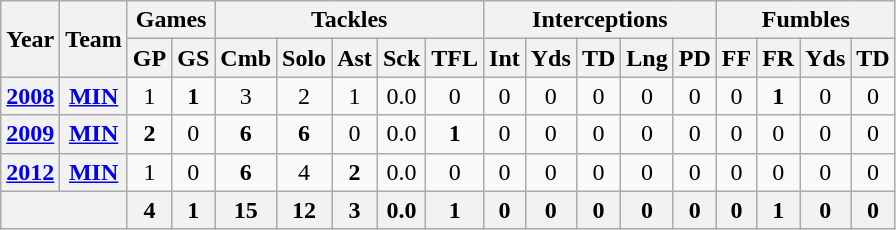<table class="wikitable" style="text-align:center">
<tr>
<th rowspan="2">Year</th>
<th rowspan="2">Team</th>
<th colspan="2">Games</th>
<th colspan="5">Tackles</th>
<th colspan="5">Interceptions</th>
<th colspan="4">Fumbles</th>
</tr>
<tr>
<th>GP</th>
<th>GS</th>
<th>Cmb</th>
<th>Solo</th>
<th>Ast</th>
<th>Sck</th>
<th>TFL</th>
<th>Int</th>
<th>Yds</th>
<th>TD</th>
<th>Lng</th>
<th>PD</th>
<th>FF</th>
<th>FR</th>
<th>Yds</th>
<th>TD</th>
</tr>
<tr>
<th><a href='#'>2008</a></th>
<th><a href='#'>MIN</a></th>
<td>1</td>
<td><strong>1</strong></td>
<td>3</td>
<td>2</td>
<td>1</td>
<td>0.0</td>
<td>0</td>
<td>0</td>
<td>0</td>
<td>0</td>
<td>0</td>
<td>0</td>
<td>0</td>
<td><strong>1</strong></td>
<td>0</td>
<td>0</td>
</tr>
<tr>
<th><a href='#'>2009</a></th>
<th><a href='#'>MIN</a></th>
<td><strong>2</strong></td>
<td>0</td>
<td><strong>6</strong></td>
<td><strong>6</strong></td>
<td>0</td>
<td>0.0</td>
<td><strong>1</strong></td>
<td>0</td>
<td>0</td>
<td>0</td>
<td>0</td>
<td>0</td>
<td>0</td>
<td>0</td>
<td>0</td>
<td>0</td>
</tr>
<tr>
<th><a href='#'>2012</a></th>
<th><a href='#'>MIN</a></th>
<td>1</td>
<td>0</td>
<td><strong>6</strong></td>
<td>4</td>
<td><strong>2</strong></td>
<td>0.0</td>
<td>0</td>
<td>0</td>
<td>0</td>
<td>0</td>
<td>0</td>
<td>0</td>
<td>0</td>
<td>0</td>
<td>0</td>
<td>0</td>
</tr>
<tr>
<th colspan="2"></th>
<th>4</th>
<th>1</th>
<th>15</th>
<th>12</th>
<th>3</th>
<th>0.0</th>
<th>1</th>
<th>0</th>
<th>0</th>
<th>0</th>
<th>0</th>
<th>0</th>
<th>0</th>
<th>1</th>
<th>0</th>
<th>0</th>
</tr>
</table>
